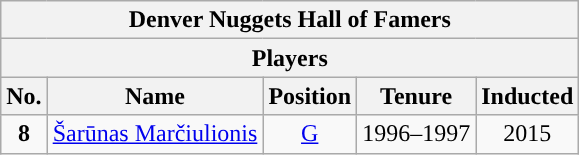<table class="wikitable" style="text-align:center;">
<tr>
<th colspan="5">Denver Nuggets Hall of Famers</th>
</tr>
<tr>
<th colspan="5" style="text-align:center; ">Players</th>
</tr>
<tr>
<th>No.</th>
<th>Name</th>
<th>Position</th>
<th>Tenure</th>
<th>Inducted</th>
</tr>
<tr>
<td><strong>8</strong></td>
<td><a href='#'>Šarūnas Marčiulionis</a></td>
<td><a href='#'>G</a></td>
<td>1996–1997</td>
<td>2015</td>
</tr>
</table>
